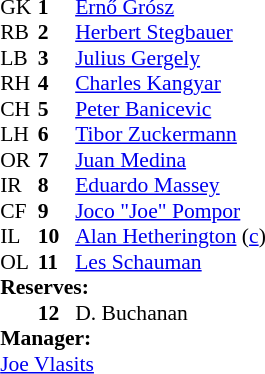<table cellspacing="0" cellpadding="0" style="font-size:90%;margin:auto">
<tr>
<th width=25></th>
<th width=25></th>
</tr>
<tr>
<td>GK</td>
<td><strong>1</strong></td>
<td> <a href='#'>Ernő  Grósz</a></td>
</tr>
<tr>
<td>RB</td>
<td><strong>2</strong></td>
<td> <a href='#'>Herbert Stegbauer</a></td>
</tr>
<tr>
<td>LB</td>
<td><strong>3</strong></td>
<td> <a href='#'>Julius Gergely</a></td>
</tr>
<tr>
<td>RH</td>
<td><strong>4</strong></td>
<td> <a href='#'>Charles Kangyar</a></td>
<td></td>
</tr>
<tr>
<td>CH</td>
<td><strong>5</strong></td>
<td> <a href='#'>Peter Banicevic</a></td>
</tr>
<tr>
<td>LH</td>
<td><strong>6</strong></td>
<td> <a href='#'>Tibor Zuckermann</a></td>
</tr>
<tr>
<td>OR</td>
<td><strong>7</strong></td>
<td> <a href='#'>Juan Medina</a></td>
</tr>
<tr>
<td>IR</td>
<td><strong>8</strong></td>
<td> <a href='#'>Eduardo Massey</a></td>
</tr>
<tr>
<td>CF</td>
<td><strong>9</strong></td>
<td> <a href='#'>Joco "Joe" Pompor</a></td>
</tr>
<tr>
<td>IL</td>
<td><strong>10</strong></td>
<td> <a href='#'>Alan Hetherington</a> (<a href='#'>c</a>)</td>
</tr>
<tr>
<td>OL</td>
<td><strong>11</strong></td>
<td> <a href='#'>Les Schauman</a></td>
</tr>
<tr>
<td colspan=3><strong>Reserves:</strong></td>
</tr>
<tr>
<td></td>
<td><strong>12</strong></td>
<td> D. Buchanan</td>
</tr>
<tr>
<td colspan=3><strong>Manager:</strong></td>
</tr>
<tr>
<td colspan=4> <a href='#'>Joe Vlasits</a></td>
</tr>
</table>
